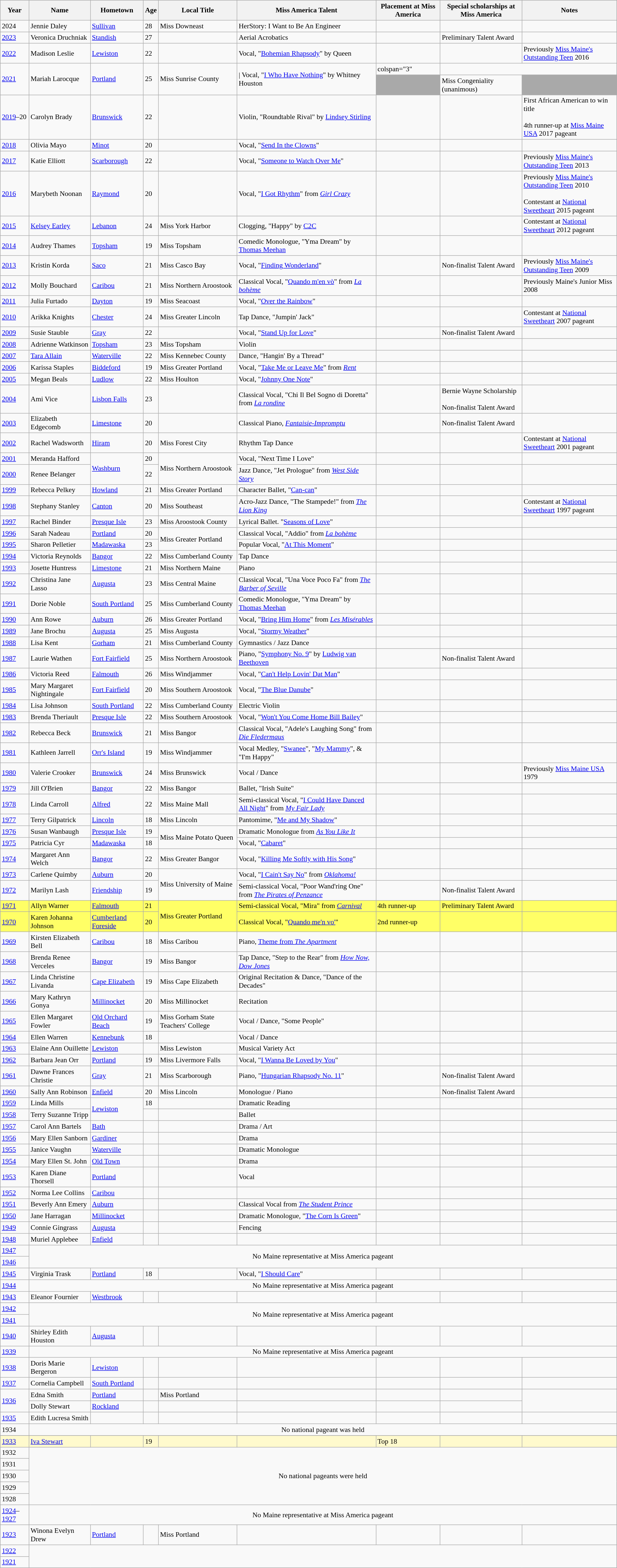<table class="wikitable" style="width:100%; font-size:90%;">
<tr>
<th>Year</th>
<th>Name</th>
<th>Hometown</th>
<th>Age</th>
<th>Local Title</th>
<th>Miss America Talent</th>
<th>Placement at Miss America</th>
<th>Special scholarships at Miss America</th>
<th>Notes</th>
</tr>
<tr>
<td>2024</td>
<td>Jennie Daley</td>
<td><a href='#'>Sullivan</a></td>
<td>28</td>
<td>Miss Downeast</td>
<td>HerStory: I Want to Be An Engineer</td>
<td></td>
<td></td>
<td></td>
</tr>
<tr>
<td><a href='#'>2023</a></td>
<td>Veronica Druchniak</td>
<td><a href='#'>Standish</a></td>
<td>27</td>
<td></td>
<td>Aerial Acrobatics</td>
<td></td>
<td>Preliminary Talent Award</td>
<td></td>
</tr>
<tr>
<td><a href='#'>2022</a></td>
<td>Madison Leslie</td>
<td><a href='#'>Lewiston</a></td>
<td>22</td>
<td></td>
<td>Vocal, "<a href='#'>Bohemian Rhapsody</a>" by Queen</td>
<td></td>
<td></td>
<td>Previously <a href='#'>Miss Maine's Outstanding Teen</a> 2016</td>
</tr>
<tr>
<td rowspan="2"><a href='#'>2021</a></td>
<td rowspan="2">Mariah Larocque</td>
<td rowspan="2"><a href='#'>Portland</a></td>
<td rowspan="2">25</td>
<td rowspan="2">Miss Sunrise County</td>
<td rowspan="2">| Vocal, "<a href='#'>I Who Have Nothing</a>" by Whitney Houston</td>
<td>colspan="3" </td>
</tr>
<tr>
<td bgcolor="darkgray"></td>
<td>Miss Congeniality (unanimous)</td>
<td bgcolor="darkgray"></td>
</tr>
<tr>
<td><a href='#'>2019</a>–20</td>
<td>Carolyn Brady</td>
<td><a href='#'>Brunswick</a></td>
<td>22</td>
<td></td>
<td>Violin, "Roundtable Rival" by <a href='#'>Lindsey Stirling</a></td>
<td></td>
<td></td>
<td>First African American to win title<br><br>4th runner-up at <a href='#'>Miss Maine USA</a> 2017 pageant</td>
</tr>
<tr>
<td><a href='#'>2018</a></td>
<td>Olivia Mayo</td>
<td><a href='#'>Minot</a></td>
<td>20</td>
<td></td>
<td>Vocal, "<a href='#'>Send In the Clowns</a>"</td>
<td></td>
<td></td>
<td></td>
</tr>
<tr>
<td><a href='#'>2017</a></td>
<td>Katie Elliott</td>
<td><a href='#'>Scarborough</a></td>
<td>22</td>
<td></td>
<td>Vocal, "<a href='#'>Someone to Watch Over Me</a>"</td>
<td></td>
<td></td>
<td>Previously <a href='#'>Miss Maine's Outstanding Teen</a> 2013</td>
</tr>
<tr>
<td><a href='#'>2016</a></td>
<td>Marybeth Noonan</td>
<td><a href='#'>Raymond</a></td>
<td>20</td>
<td></td>
<td>Vocal, "<a href='#'>I Got Rhythm</a>" from <em><a href='#'>Girl Crazy</a></em></td>
<td></td>
<td></td>
<td>Previously <a href='#'>Miss Maine's Outstanding Teen</a> 2010<br><br>Contestant at <a href='#'>National Sweetheart</a> 2015 pageant</td>
</tr>
<tr>
<td><a href='#'>2015</a></td>
<td><a href='#'>Kelsey Earley</a></td>
<td><a href='#'>Lebanon</a></td>
<td>24</td>
<td>Miss York Harbor</td>
<td>Clogging, "Happy" by <a href='#'>C2C</a></td>
<td></td>
<td></td>
<td>Contestant at <a href='#'>National Sweetheart</a> 2012 pageant</td>
</tr>
<tr>
<td><a href='#'>2014</a></td>
<td>Audrey Thames</td>
<td><a href='#'>Topsham</a></td>
<td>19</td>
<td>Miss Topsham</td>
<td>Comedic Monologue, "Yma Dream" by <a href='#'>Thomas Meehan</a></td>
<td></td>
<td></td>
<td></td>
</tr>
<tr>
<td><a href='#'>2013</a></td>
<td>Kristin Korda</td>
<td><a href='#'>Saco</a></td>
<td>21</td>
<td>Miss Casco Bay</td>
<td>Vocal, "<a href='#'>Finding Wonderland</a>"</td>
<td></td>
<td>Non-finalist Talent Award</td>
<td>Previously <a href='#'>Miss Maine's Outstanding Teen</a> 2009</td>
</tr>
<tr>
<td><a href='#'>2012</a></td>
<td>Molly Bouchard</td>
<td><a href='#'>Caribou</a></td>
<td>21</td>
<td>Miss Northern Aroostook</td>
<td>Classical Vocal,  "<a href='#'>Quando m'en vò</a>" from <em><a href='#'>La bohème</a></em></td>
<td></td>
<td></td>
<td>Previously Maine's Junior Miss 2008</td>
</tr>
<tr>
<td><a href='#'>2011</a></td>
<td>Julia Furtado</td>
<td><a href='#'>Dayton</a></td>
<td>19</td>
<td>Miss Seacoast</td>
<td>Vocal, "<a href='#'>Over the Rainbow</a>"</td>
<td></td>
<td></td>
<td></td>
</tr>
<tr>
<td><a href='#'>2010</a></td>
<td>Arikka Knights</td>
<td><a href='#'>Chester</a></td>
<td>24</td>
<td>Miss Greater Lincoln</td>
<td>Tap Dance, "Jumpin' Jack"</td>
<td></td>
<td></td>
<td>Contestant at <a href='#'>National Sweetheart</a> 2007 pageant</td>
</tr>
<tr>
<td><a href='#'>2009</a></td>
<td>Susie Stauble</td>
<td><a href='#'>Gray</a></td>
<td>22</td>
<td></td>
<td>Vocal, "<a href='#'>Stand Up for Love</a>"</td>
<td></td>
<td>Non-finalist Talent Award</td>
<td></td>
</tr>
<tr>
<td><a href='#'>2008</a></td>
<td>Adrienne Watkinson</td>
<td><a href='#'>Topsham</a></td>
<td>23</td>
<td>Miss Topsham</td>
<td>Violin</td>
<td></td>
<td></td>
<td></td>
</tr>
<tr>
<td><a href='#'>2007</a></td>
<td><a href='#'>Tara Allain</a></td>
<td><a href='#'>Waterville</a></td>
<td>22</td>
<td>Miss Kennebec County</td>
<td>Dance, "Hangin' By a Thread"</td>
<td></td>
<td></td>
<td></td>
</tr>
<tr>
<td><a href='#'>2006</a></td>
<td>Karissa Staples</td>
<td><a href='#'>Biddeford</a></td>
<td>19</td>
<td>Miss Greater Portland</td>
<td>Vocal, "<a href='#'>Take Me or Leave Me</a>" from <em><a href='#'>Rent</a></em></td>
<td></td>
<td></td>
<td></td>
</tr>
<tr>
<td><a href='#'>2005</a></td>
<td>Megan Beals</td>
<td><a href='#'>Ludlow</a></td>
<td>22</td>
<td>Miss Houlton</td>
<td>Vocal, "<a href='#'>Johnny One Note</a>"</td>
<td></td>
<td></td>
<td></td>
</tr>
<tr>
<td><a href='#'>2004</a></td>
<td>Ami Vice</td>
<td><a href='#'>Lisbon Falls</a></td>
<td>23</td>
<td></td>
<td>Classical Vocal, "Chi Il Bel Sogno di Doretta" from <em><a href='#'>La rondine</a></em></td>
<td></td>
<td>Bernie Wayne Scholarship<br><br>Non-finalist Talent Award</td>
<td></td>
</tr>
<tr>
<td><a href='#'>2003</a></td>
<td>Elizabeth Edgecomb</td>
<td><a href='#'>Limestone</a></td>
<td>20</td>
<td></td>
<td>Classical Piano, <em><a href='#'>Fantaisie-Impromptu</a></em></td>
<td></td>
<td>Non-finalist Talent Award</td>
<td></td>
</tr>
<tr>
<td><a href='#'>2002</a></td>
<td>Rachel Wadsworth</td>
<td><a href='#'>Hiram</a></td>
<td>20</td>
<td>Miss Forest City</td>
<td>Rhythm Tap Dance</td>
<td></td>
<td></td>
<td>Contestant at <a href='#'>National Sweetheart</a> 2001 pageant</td>
</tr>
<tr>
<td><a href='#'>2001</a></td>
<td>Meranda Hafford</td>
<td rowspan=2><a href='#'>Washburn</a></td>
<td>20</td>
<td rowspan=2>Miss Northern Aroostook</td>
<td>Vocal, "Next Time I Love"</td>
<td></td>
<td></td>
<td></td>
</tr>
<tr>
<td><a href='#'>2000</a></td>
<td>Renee Belanger</td>
<td>22</td>
<td>Jazz Dance, "Jet Prologue" from <em><a href='#'>West Side Story</a></em></td>
<td></td>
<td></td>
<td></td>
</tr>
<tr>
<td><a href='#'>1999</a></td>
<td>Rebecca Pelkey</td>
<td><a href='#'>Howland</a></td>
<td>21</td>
<td>Miss Greater Portland</td>
<td>Character Ballet, "<a href='#'>Can-can</a>"</td>
<td></td>
<td></td>
<td></td>
</tr>
<tr>
<td><a href='#'>1998</a></td>
<td>Stephany Stanley</td>
<td><a href='#'>Canton</a></td>
<td>20</td>
<td>Miss Southeast</td>
<td>Acro-Jazz Dance, "The Stampede!" from <em><a href='#'>The Lion King</a></em></td>
<td></td>
<td></td>
<td>Contestant at <a href='#'>National Sweetheart</a> 1997 pageant</td>
</tr>
<tr>
<td><a href='#'>1997</a></td>
<td>Rachel Binder</td>
<td><a href='#'>Presque Isle</a></td>
<td>23</td>
<td>Miss Aroostook County</td>
<td>Lyrical Ballet. "<a href='#'>Seasons of Love</a>"</td>
<td></td>
<td></td>
<td></td>
</tr>
<tr>
<td><a href='#'>1996</a></td>
<td>Sarah Nadeau</td>
<td><a href='#'>Portland</a></td>
<td>20</td>
<td rowspan=2>Miss Greater Portland</td>
<td>Classical Vocal, "Addio" from <em><a href='#'>La bohème</a></em></td>
<td></td>
<td></td>
<td></td>
</tr>
<tr>
<td><a href='#'>1995</a></td>
<td>Sharon Pelletier</td>
<td><a href='#'>Madawaska</a></td>
<td>23</td>
<td>Popular Vocal, "<a href='#'>At This Moment</a>"</td>
<td></td>
<td></td>
<td></td>
</tr>
<tr>
<td><a href='#'>1994</a></td>
<td>Victoria Reynolds</td>
<td><a href='#'>Bangor</a></td>
<td>22</td>
<td>Miss Cumberland County</td>
<td>Tap Dance</td>
<td></td>
<td></td>
<td></td>
</tr>
<tr>
<td><a href='#'>1993</a></td>
<td>Josette Huntress</td>
<td><a href='#'>Limestone</a></td>
<td>21</td>
<td>Miss Northern Maine</td>
<td>Piano</td>
<td></td>
<td></td>
<td></td>
</tr>
<tr>
<td><a href='#'>1992</a></td>
<td>Christina Jane Lasso</td>
<td><a href='#'>Augusta</a></td>
<td>23</td>
<td>Miss Central Maine</td>
<td>Classical Vocal, "Una Voce Poco Fa" from <em><a href='#'>The Barber of Seville</a></em></td>
<td></td>
<td></td>
<td></td>
</tr>
<tr>
<td><a href='#'>1991</a></td>
<td>Dorie Noble</td>
<td><a href='#'>South Portland</a></td>
<td>25</td>
<td>Miss Cumberland County</td>
<td>Comedic Monologue, "Yma Dream" by <a href='#'>Thomas Meehan</a></td>
<td></td>
<td></td>
<td></td>
</tr>
<tr>
<td><a href='#'>1990</a></td>
<td>Ann Rowe</td>
<td><a href='#'>Auburn</a></td>
<td>26</td>
<td>Miss Greater Portland</td>
<td>Vocal, "<a href='#'>Bring Him Home</a>" from <em><a href='#'>Les Misérables</a></em></td>
<td></td>
<td></td>
<td></td>
</tr>
<tr>
<td><a href='#'>1989</a></td>
<td>Jane Brochu</td>
<td><a href='#'>Augusta</a></td>
<td>25</td>
<td>Miss Augusta</td>
<td>Vocal, "<a href='#'>Stormy Weather</a>"</td>
<td></td>
<td></td>
<td></td>
</tr>
<tr>
<td><a href='#'>1988</a></td>
<td>Lisa Kent</td>
<td><a href='#'>Gorham</a></td>
<td>21</td>
<td>Miss Cumberland County</td>
<td>Gymnastics / Jazz Dance</td>
<td></td>
<td></td>
<td></td>
</tr>
<tr>
<td><a href='#'>1987</a></td>
<td>Laurie Wathen</td>
<td><a href='#'>Fort Fairfield</a></td>
<td>25</td>
<td>Miss Northern Aroostook</td>
<td>Piano, "<a href='#'>Symphony No. 9</a>" by <a href='#'>Ludwig van Beethoven</a></td>
<td></td>
<td>Non-finalist Talent Award</td>
<td></td>
</tr>
<tr>
<td><a href='#'>1986</a></td>
<td>Victoria Reed</td>
<td><a href='#'>Falmouth</a></td>
<td>26</td>
<td>Miss Windjammer</td>
<td>Vocal, "<a href='#'>Can't Help Lovin' Dat Man</a>"</td>
<td></td>
<td></td>
<td></td>
</tr>
<tr>
<td><a href='#'>1985</a></td>
<td>Mary Margaret Nightingale</td>
<td><a href='#'>Fort Fairfield</a></td>
<td>20</td>
<td>Miss Southern Aroostook</td>
<td>Vocal, "<a href='#'>The Blue Danube</a>"</td>
<td></td>
<td></td>
<td></td>
</tr>
<tr>
<td><a href='#'>1984</a></td>
<td>Lisa Johnson</td>
<td><a href='#'>South Portland</a></td>
<td>22</td>
<td>Miss Cumberland County</td>
<td>Electric Violin</td>
<td></td>
<td></td>
<td></td>
</tr>
<tr>
<td><a href='#'>1983</a></td>
<td>Brenda Theriault</td>
<td><a href='#'>Presque Isle</a></td>
<td>22</td>
<td>Miss Southern Aroostook</td>
<td>Vocal, "<a href='#'>Won't You Come Home Bill Bailey</a>"</td>
<td></td>
<td></td>
<td></td>
</tr>
<tr>
<td><a href='#'>1982</a></td>
<td>Rebecca Beck</td>
<td><a href='#'>Brunswick</a></td>
<td>21</td>
<td>Miss Bangor</td>
<td>Classical Vocal, "Adele's Laughing Song" from <em><a href='#'>Die Fledermaus</a></em></td>
<td></td>
<td></td>
<td></td>
</tr>
<tr>
<td><a href='#'>1981</a></td>
<td>Kathleen Jarrell</td>
<td><a href='#'>Orr's Island</a></td>
<td>19</td>
<td>Miss Windjammer</td>
<td>Vocal Medley, "<a href='#'>Swanee</a>", "<a href='#'>My Mammy</a>", & "I'm Happy"</td>
<td></td>
<td></td>
<td></td>
</tr>
<tr>
<td><a href='#'>1980</a></td>
<td>Valerie Crooker</td>
<td><a href='#'>Brunswick</a></td>
<td>24</td>
<td>Miss Brunswick</td>
<td>Vocal / Dance</td>
<td></td>
<td></td>
<td>Previously <a href='#'>Miss Maine USA</a> 1979</td>
</tr>
<tr>
<td><a href='#'>1979</a></td>
<td>Jill O'Brien</td>
<td><a href='#'>Bangor</a></td>
<td>22</td>
<td>Miss Bangor</td>
<td>Ballet, "Irish Suite"</td>
<td></td>
<td></td>
<td></td>
</tr>
<tr>
<td><a href='#'>1978</a></td>
<td>Linda Carroll</td>
<td><a href='#'>Alfred</a></td>
<td>22</td>
<td>Miss Maine Mall</td>
<td>Semi-classical Vocal, "<a href='#'>I Could Have Danced All Night</a>" from <em><a href='#'>My Fair Lady</a></em></td>
<td></td>
<td></td>
<td></td>
</tr>
<tr>
<td><a href='#'>1977</a></td>
<td>Terry Gilpatrick</td>
<td><a href='#'>Lincoln</a></td>
<td>18</td>
<td>Miss Lincoln</td>
<td>Pantomime, "<a href='#'>Me and My Shadow</a>"</td>
<td></td>
<td></td>
<td></td>
</tr>
<tr>
<td><a href='#'>1976</a></td>
<td>Susan Wanbaugh</td>
<td><a href='#'>Presque Isle</a></td>
<td>19</td>
<td rowspan=2>Miss Maine Potato Queen</td>
<td>Dramatic Monologue from <em><a href='#'>As You Like It</a></em></td>
<td></td>
<td></td>
<td></td>
</tr>
<tr>
<td><a href='#'>1975</a></td>
<td>Patricia Cyr</td>
<td><a href='#'>Madawaska</a></td>
<td>18</td>
<td>Vocal, "<a href='#'>Cabaret</a>"</td>
<td></td>
<td></td>
<td></td>
</tr>
<tr>
<td><a href='#'>1974</a></td>
<td>Margaret Ann Welch</td>
<td><a href='#'>Bangor</a></td>
<td>22</td>
<td>Miss Greater Bangor</td>
<td>Vocal, "<a href='#'>Killing Me Softly with His Song</a>"</td>
<td></td>
<td></td>
<td></td>
</tr>
<tr>
<td><a href='#'>1973</a></td>
<td>Carlene Quimby</td>
<td><a href='#'>Auburn</a></td>
<td>20</td>
<td rowspan=2>Miss University of Maine</td>
<td>Vocal, "<a href='#'>I Cain't Say No</a>" from <em><a href='#'>Oklahoma!</a></em></td>
<td></td>
<td></td>
<td></td>
</tr>
<tr>
<td><a href='#'>1972</a></td>
<td>Marilyn Lash</td>
<td><a href='#'>Friendship</a></td>
<td>19</td>
<td>Semi-classical Vocal, "Poor Wand'ring One" from <em><a href='#'>The Pirates of Penzance</a></em></td>
<td></td>
<td>Non-finalist Talent Award</td>
<td></td>
</tr>
<tr style="background-color:#FFFF66;">
<td><a href='#'>1971</a></td>
<td>Allyn Warner</td>
<td><a href='#'>Falmouth</a></td>
<td>21</td>
<td rowspan=2>Miss Greater Portland</td>
<td>Semi-classical Vocal, "Mira" from <em><a href='#'>Carnival</a></em></td>
<td>4th runner-up</td>
<td>Preliminary Talent Award</td>
<td></td>
</tr>
<tr style="background-color:#FFFF66;">
<td><a href='#'>1970</a></td>
<td>Karen Johanna Johnson</td>
<td><a href='#'>Cumberland Foreside</a></td>
<td>20</td>
<td>Classical Vocal, "<a href='#'>Quando me'n vo'</a>"</td>
<td>2nd runner-up</td>
<td></td>
<td></td>
</tr>
<tr>
<td><a href='#'>1969</a></td>
<td>Kirsten Elizabeth Bell</td>
<td><a href='#'>Caribou</a></td>
<td>18</td>
<td>Miss Caribou</td>
<td>Piano, <a href='#'>Theme from <em>The Apartment</em></a></td>
<td></td>
<td></td>
<td></td>
</tr>
<tr>
<td><a href='#'>1968</a></td>
<td>Brenda Renee Verceles</td>
<td><a href='#'>Bangor</a></td>
<td>19</td>
<td>Miss Bangor</td>
<td>Tap Dance, "Step to the Rear" from <em><a href='#'>How Now, Dow Jones</a></em></td>
<td></td>
<td></td>
<td></td>
</tr>
<tr>
<td><a href='#'>1967</a></td>
<td>Linda Christine Livanda</td>
<td><a href='#'>Cape Elizabeth</a></td>
<td>19</td>
<td>Miss Cape Elizabeth</td>
<td>Original Recitation & Dance, "Dance of the Decades"</td>
<td></td>
<td></td>
<td></td>
</tr>
<tr>
<td><a href='#'>1966</a></td>
<td>Mary Kathryn Gonya</td>
<td><a href='#'>Millinocket</a></td>
<td>20</td>
<td>Miss Millinocket</td>
<td>Recitation</td>
<td></td>
<td></td>
<td></td>
</tr>
<tr>
<td><a href='#'>1965</a></td>
<td>Ellen Margaret Fowler</td>
<td><a href='#'>Old Orchard Beach</a></td>
<td>19</td>
<td>Miss Gorham State Teachers' College</td>
<td>Vocal / Dance, "Some People"</td>
<td></td>
<td></td>
<td></td>
</tr>
<tr>
<td><a href='#'>1964</a></td>
<td>Ellen Warren</td>
<td><a href='#'>Kennebunk</a></td>
<td>18</td>
<td></td>
<td>Vocal / Dance</td>
<td></td>
<td></td>
<td></td>
</tr>
<tr>
<td><a href='#'>1963</a></td>
<td>Elaine Ann Ouillette</td>
<td><a href='#'>Lewiston</a></td>
<td></td>
<td>Miss Lewiston</td>
<td>Musical Variety Act</td>
<td></td>
<td></td>
<td></td>
</tr>
<tr>
<td><a href='#'>1962</a></td>
<td>Barbara Jean Orr</td>
<td><a href='#'>Portland</a></td>
<td>19</td>
<td>Miss Livermore Falls</td>
<td>Vocal, "<a href='#'>I Wanna Be Loved by You</a>"</td>
<td></td>
<td></td>
<td></td>
</tr>
<tr>
<td><a href='#'>1961</a></td>
<td>Dawne Frances Christie</td>
<td><a href='#'>Gray</a></td>
<td>21</td>
<td>Miss Scarborough</td>
<td>Piano, "<a href='#'>Hungarian Rhapsody No. 11</a>"</td>
<td></td>
<td>Non-finalist Talent Award</td>
<td></td>
</tr>
<tr>
<td><a href='#'>1960</a></td>
<td>Sally Ann Robinson</td>
<td><a href='#'>Enfield</a></td>
<td>20</td>
<td>Miss Lincoln</td>
<td>Monologue / Piano</td>
<td></td>
<td>Non-finalist Talent Award</td>
<td></td>
</tr>
<tr>
<td><a href='#'>1959</a></td>
<td>Linda Mills</td>
<td rowspan=2><a href='#'>Lewiston</a></td>
<td>18</td>
<td></td>
<td>Dramatic Reading</td>
<td></td>
<td></td>
<td></td>
</tr>
<tr>
<td><a href='#'>1958</a></td>
<td>Terry Suzanne Tripp</td>
<td></td>
<td></td>
<td>Ballet</td>
<td></td>
<td></td>
<td></td>
</tr>
<tr>
<td><a href='#'>1957</a></td>
<td>Carol Ann Bartels</td>
<td><a href='#'>Bath</a></td>
<td></td>
<td></td>
<td>Drama / Art</td>
<td></td>
<td></td>
<td></td>
</tr>
<tr>
<td><a href='#'>1956</a></td>
<td>Mary Ellen Sanborn</td>
<td><a href='#'>Gardiner</a></td>
<td></td>
<td></td>
<td>Drama</td>
<td></td>
<td></td>
<td></td>
</tr>
<tr>
<td><a href='#'>1955</a></td>
<td>Janice Vaughn</td>
<td><a href='#'>Waterville</a></td>
<td></td>
<td></td>
<td>Dramatic Monologue</td>
<td></td>
<td></td>
<td></td>
</tr>
<tr>
<td><a href='#'>1954</a></td>
<td>Mary Ellen St. John</td>
<td><a href='#'>Old Town</a></td>
<td></td>
<td></td>
<td>Drama</td>
<td></td>
<td></td>
<td></td>
</tr>
<tr>
<td><a href='#'>1953</a></td>
<td>Karen Diane Thorsell</td>
<td><a href='#'>Portland</a></td>
<td></td>
<td></td>
<td>Vocal</td>
<td></td>
<td></td>
<td></td>
</tr>
<tr>
<td><a href='#'>1952</a></td>
<td>Norma Lee Collins</td>
<td><a href='#'>Caribou</a></td>
<td></td>
<td></td>
<td></td>
<td></td>
<td></td>
<td></td>
</tr>
<tr>
<td><a href='#'>1951</a></td>
<td>Beverly Ann Emery</td>
<td><a href='#'>Auburn</a></td>
<td></td>
<td></td>
<td>Classical Vocal from <em><a href='#'>The Student Prince</a></em></td>
<td></td>
<td></td>
<td></td>
</tr>
<tr>
<td><a href='#'>1950</a></td>
<td>Jane Harragan</td>
<td><a href='#'>Millinocket</a></td>
<td></td>
<td></td>
<td>Dramatic Monologue, "<a href='#'>The Corn Is Green</a>"</td>
<td></td>
<td></td>
<td></td>
</tr>
<tr>
<td><a href='#'>1949</a></td>
<td>Connie Gingrass</td>
<td><a href='#'>Augusta</a></td>
<td></td>
<td></td>
<td>Fencing</td>
<td></td>
<td></td>
<td></td>
</tr>
<tr>
<td><a href='#'>1948</a></td>
<td>Muriel Applebee</td>
<td><a href='#'>Enfield</a></td>
<td></td>
<td></td>
<td></td>
<td></td>
<td></td>
<td></td>
</tr>
<tr>
<td><a href='#'>1947</a></td>
<td rowspan=2 colspan=8 style="text-align:center;">No Maine representative at Miss America pageant</td>
</tr>
<tr>
<td><a href='#'>1946</a></td>
</tr>
<tr>
<td><a href='#'>1945</a></td>
<td>Virginia Trask</td>
<td><a href='#'>Portland</a></td>
<td>18</td>
<td></td>
<td>Vocal, "<a href='#'>I Should Care</a>"</td>
<td></td>
<td></td>
<td></td>
</tr>
<tr>
<td><a href='#'>1944</a></td>
<td colspan=8 style="text-align:center;">No Maine representative at Miss America pageant</td>
</tr>
<tr>
<td><a href='#'>1943</a></td>
<td>Eleanor Fournier</td>
<td><a href='#'>Westbrook</a></td>
<td></td>
<td></td>
<td></td>
<td></td>
<td></td>
<td></td>
</tr>
<tr>
<td><a href='#'>1942</a></td>
<td rowspan=2 colspan=8 style="text-align:center;">No Maine representative at Miss America pageant</td>
</tr>
<tr>
<td><a href='#'>1941</a></td>
</tr>
<tr>
<td><a href='#'>1940</a></td>
<td>Shirley Edith Houston</td>
<td><a href='#'>Augusta</a></td>
<td></td>
<td></td>
<td></td>
<td></td>
<td></td>
<td></td>
</tr>
<tr>
<td><a href='#'>1939</a></td>
<td colspan="8" style="text-align:center;">No Maine representative at Miss America pageant</td>
</tr>
<tr>
<td><a href='#'>1938</a></td>
<td>Doris Marie Bergeron</td>
<td><a href='#'>Lewiston</a></td>
<td></td>
<td></td>
<td></td>
<td></td>
<td></td>
<td></td>
</tr>
<tr>
<td><a href='#'>1937</a></td>
<td>Cornelia Campbell</td>
<td><a href='#'>South Portland</a></td>
<td></td>
<td></td>
<td></td>
<td></td>
<td></td>
<td></td>
</tr>
<tr>
<td rowspan=2><a href='#'>1936</a></td>
<td>Edna Smith</td>
<td><a href='#'>Portland</a></td>
<td></td>
<td>Miss Portland</td>
<td></td>
<td></td>
<td></td>
<td rowspan=2></td>
</tr>
<tr>
<td>Dolly Stewart</td>
<td><a href='#'>Rockland</a></td>
<td></td>
<td></td>
<td></td>
<td></td>
<td></td>
</tr>
<tr>
<td><a href='#'>1935</a></td>
<td>Edith Lucresa Smith</td>
<td></td>
<td></td>
<td></td>
<td></td>
<td></td>
<td></td>
<td></td>
</tr>
<tr>
<td>1934</td>
<td colspan=8 style="text-align:center;">No national pageant was held</td>
</tr>
<tr>
</tr>
<tr style="background-color:#FFFACD;">
<td><a href='#'>1933</a></td>
<td><a href='#'>Iva Stewart</a></td>
<td></td>
<td>19</td>
<td></td>
<td style="text-align:center;"></td>
<td>Top 18</td>
<td></td>
<td></td>
</tr>
<tr>
<td>1932</td>
<td rowspan=5 colspan=8 style="text-align:center;">No national pageants were held</td>
</tr>
<tr>
<td>1931</td>
</tr>
<tr>
<td>1930</td>
</tr>
<tr>
<td>1929</td>
</tr>
<tr>
<td>1928</td>
</tr>
<tr>
<td><a href='#'>1924</a>–<a href='#'>1927</a></td>
<td colspan=8 style="text-align:center;">No Maine representative at Miss America pageant</td>
</tr>
<tr>
<td><a href='#'>1923</a></td>
<td>Winona Evelyn Drew</td>
<td><a href='#'>Portland</a></td>
<td></td>
<td>Miss Portland</td>
<td style="text-align:center;"></td>
<td></td>
<td></td>
<td></td>
</tr>
<tr>
<td><a href='#'>1922</a></td>
<td rowspan=2 colspan=8></td>
</tr>
<tr>
<td><a href='#'>1921</a></td>
</tr>
</table>
